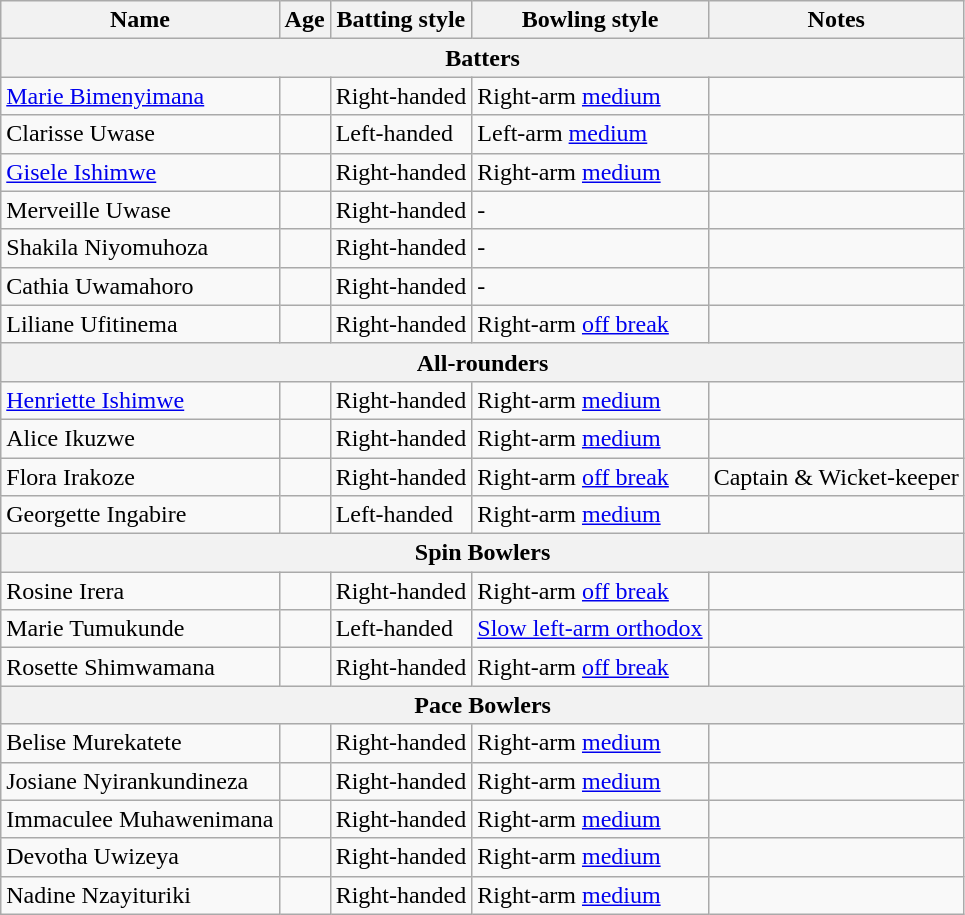<table class="wikitable">
<tr>
<th>Name</th>
<th>Age</th>
<th>Batting style</th>
<th>Bowling style</th>
<th>Notes</th>
</tr>
<tr>
<th colspan="5">Batters</th>
</tr>
<tr>
<td><a href='#'>Marie Bimenyimana</a></td>
<td></td>
<td>Right-handed</td>
<td>Right-arm <a href='#'>medium</a></td>
<td></td>
</tr>
<tr>
<td>Clarisse Uwase</td>
<td></td>
<td>Left-handed</td>
<td>Left-arm <a href='#'>medium</a></td>
<td></td>
</tr>
<tr>
<td><a href='#'>Gisele Ishimwe</a></td>
<td></td>
<td>Right-handed</td>
<td>Right-arm <a href='#'>medium</a></td>
<td></td>
</tr>
<tr>
<td>Merveille Uwase</td>
<td></td>
<td>Right-handed</td>
<td>-</td>
<td></td>
</tr>
<tr>
<td>Shakila Niyomuhoza</td>
<td></td>
<td>Right-handed</td>
<td>-</td>
<td></td>
</tr>
<tr>
<td>Cathia Uwamahoro</td>
<td></td>
<td>Right-handed</td>
<td>-</td>
<td></td>
</tr>
<tr>
<td>Liliane Ufitinema</td>
<td></td>
<td>Right-handed</td>
<td>Right-arm <a href='#'>off break</a></td>
<td></td>
</tr>
<tr>
<th colspan="5">All-rounders</th>
</tr>
<tr>
<td><a href='#'>Henriette Ishimwe</a></td>
<td></td>
<td>Right-handed</td>
<td>Right-arm <a href='#'>medium</a></td>
<td></td>
</tr>
<tr>
<td>Alice Ikuzwe</td>
<td></td>
<td>Right-handed</td>
<td>Right-arm <a href='#'>medium</a></td>
<td></td>
</tr>
<tr>
<td>Flora Irakoze</td>
<td></td>
<td>Right-handed</td>
<td>Right-arm <a href='#'>off break</a></td>
<td>Captain & Wicket-keeper</td>
</tr>
<tr>
<td>Georgette Ingabire</td>
<td></td>
<td>Left-handed</td>
<td>Right-arm <a href='#'>medium</a></td>
<td></td>
</tr>
<tr>
<th colspan="5">Spin Bowlers</th>
</tr>
<tr>
<td>Rosine Irera</td>
<td></td>
<td>Right-handed</td>
<td>Right-arm <a href='#'>off break</a></td>
<td></td>
</tr>
<tr>
<td>Marie Tumukunde</td>
<td></td>
<td>Left-handed</td>
<td><a href='#'>Slow left-arm orthodox</a></td>
<td></td>
</tr>
<tr>
<td>Rosette Shimwamana</td>
<td></td>
<td>Right-handed</td>
<td>Right-arm <a href='#'>off break</a></td>
<td></td>
</tr>
<tr>
<th colspan="5">Pace Bowlers</th>
</tr>
<tr>
<td>Belise Murekatete</td>
<td></td>
<td>Right-handed</td>
<td>Right-arm <a href='#'>medium</a></td>
<td></td>
</tr>
<tr>
<td>Josiane Nyirankundineza</td>
<td></td>
<td>Right-handed</td>
<td>Right-arm <a href='#'>medium</a></td>
<td></td>
</tr>
<tr>
<td>Immaculee Muhawenimana</td>
<td></td>
<td>Right-handed</td>
<td>Right-arm <a href='#'>medium</a></td>
<td></td>
</tr>
<tr>
<td>Devotha Uwizeya</td>
<td></td>
<td>Right-handed</td>
<td>Right-arm <a href='#'>medium</a></td>
<td></td>
</tr>
<tr>
<td>Nadine Nzayituriki</td>
<td></td>
<td>Right-handed</td>
<td>Right-arm <a href='#'>medium</a></td>
<td></td>
</tr>
</table>
